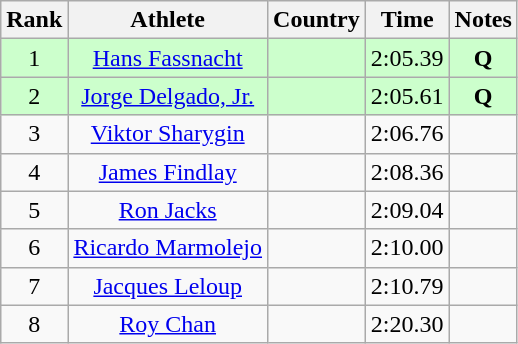<table class="wikitable sortable" style="text-align:center">
<tr>
<th>Rank</th>
<th>Athlete</th>
<th>Country</th>
<th>Time</th>
<th>Notes</th>
</tr>
<tr bgcolor=ccffcc>
<td>1</td>
<td><a href='#'>Hans Fassnacht</a></td>
<td align=left></td>
<td>2:05.39</td>
<td><strong> Q </strong></td>
</tr>
<tr bgcolor=ccffcc>
<td>2</td>
<td><a href='#'>Jorge Delgado, Jr.</a></td>
<td align=left></td>
<td>2:05.61</td>
<td><strong> Q </strong></td>
</tr>
<tr>
<td>3</td>
<td><a href='#'>Viktor Sharygin</a></td>
<td align=left></td>
<td>2:06.76</td>
<td><strong> </strong></td>
</tr>
<tr>
<td>4</td>
<td><a href='#'>James Findlay</a></td>
<td align=left></td>
<td>2:08.36</td>
<td><strong> </strong></td>
</tr>
<tr>
<td>5</td>
<td><a href='#'>Ron Jacks</a></td>
<td align=left></td>
<td>2:09.04</td>
<td><strong> </strong></td>
</tr>
<tr>
<td>6</td>
<td><a href='#'>Ricardo Marmolejo</a></td>
<td align=left></td>
<td>2:10.00</td>
<td><strong> </strong></td>
</tr>
<tr>
<td>7</td>
<td><a href='#'>Jacques Leloup</a></td>
<td align=left></td>
<td>2:10.79</td>
<td><strong> </strong></td>
</tr>
<tr>
<td>8</td>
<td><a href='#'>Roy Chan</a></td>
<td align=left></td>
<td>2:20.30</td>
<td><strong> </strong></td>
</tr>
</table>
